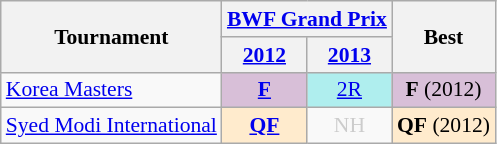<table style='font-size: 90%; text-align:center;' class='wikitable'>
<tr>
<th rowspan="2">Tournament</th>
<th colspan="2"><strong><a href='#'>BWF Grand Prix</a></strong></th>
<th rowspan="2">Best</th>
</tr>
<tr>
<th><a href='#'>2012</a></th>
<th><a href='#'>2013</a></th>
</tr>
<tr>
<td align=left><a href='#'>Korea Masters</a></td>
<td bgcolor=D8BFD8><a href='#'><strong>F</strong></a></td>
<td bgcolor=AFEEEE><a href='#'>2R</a></td>
<td bgcolor=D8BFD8><strong>F</strong> (2012)</td>
</tr>
<tr>
<td align=left><a href='#'>Syed Modi International</a></td>
<td bgcolor=FFEBCD><a href='#'><strong>QF</strong></a></td>
<td style=color:#ccc>NH</td>
<td bgcolor=FFEBCD><strong>QF</strong> (2012)</td>
</tr>
</table>
